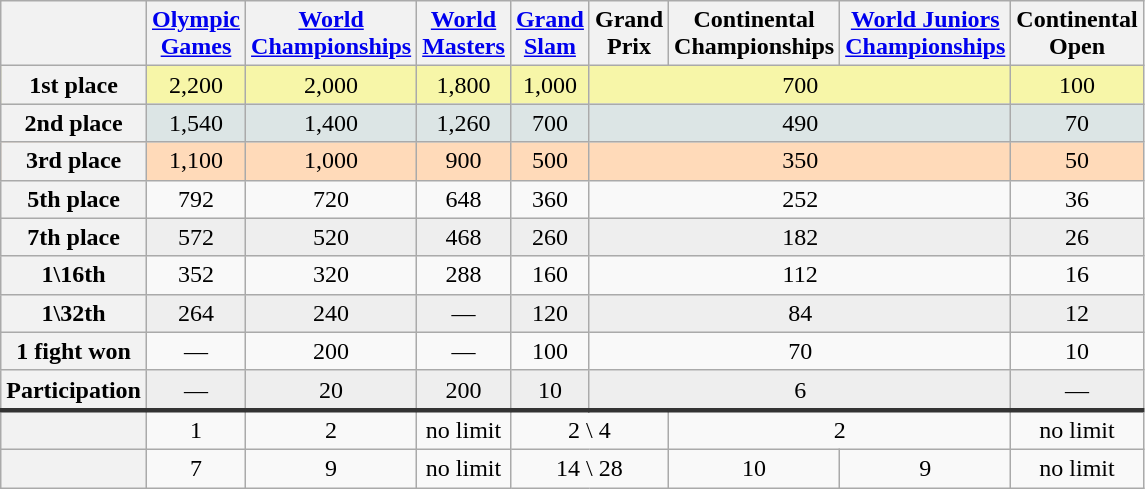<table class="wikitable" style="text-align:center;">
<tr>
<th></th>
<th><a href='#'>Olympic<br>Games</a></th>
<th><a href='#'>World<br>Championships</a></th>
<th><a href='#'>World<br>Masters</a></th>
<th><a href='#'>Grand<br>Slam</a></th>
<th>Grand<br>Prix</th>
<th>Continental<br>Championships</th>
<th><a href='#'>World Juniors<br>Championships</a></th>
<th>Continental<br>Open</th>
</tr>
<tr bgcolor=F7F6A8>
<th>1st place</th>
<td>2,200</td>
<td>2,000</td>
<td>1,800</td>
<td>1,000</td>
<td colspan=3>700</td>
<td>100</td>
</tr>
<tr bgcolor=DCE5E5>
<th>2nd place</th>
<td>1,540</td>
<td>1,400</td>
<td>1,260</td>
<td>700</td>
<td colspan=3>490</td>
<td>70</td>
</tr>
<tr bgcolor=FFDAB9>
<th>3rd place</th>
<td>1,100</td>
<td>1,000</td>
<td>900</td>
<td>500</td>
<td colspan=3>350</td>
<td>50</td>
</tr>
<tr>
<th>5th place</th>
<td>792</td>
<td>720</td>
<td>648</td>
<td>360</td>
<td colspan=3>252</td>
<td>36</td>
</tr>
<tr bgcolor=EEEEEE>
<th>7th place</th>
<td>572</td>
<td>520</td>
<td>468</td>
<td>260</td>
<td colspan=3>182</td>
<td>26</td>
</tr>
<tr>
<th>1\16th</th>
<td>352</td>
<td>320</td>
<td>288</td>
<td>160</td>
<td colspan=3>112</td>
<td>16</td>
</tr>
<tr bgcolor=EEEEEE>
<th>1\32th</th>
<td>264</td>
<td>240</td>
<td>—</td>
<td>120</td>
<td colspan=3>84</td>
<td>12</td>
</tr>
<tr>
<th>1 fight won</th>
<td>—</td>
<td>200</td>
<td>—</td>
<td>100</td>
<td colspan=3>70</td>
<td>10</td>
</tr>
<tr bgcolor=EEEEEE>
<th>Participation</th>
<td>—</td>
<td>20</td>
<td>200</td>
<td>10</td>
<td colspan=3>6</td>
<td>—</td>
</tr>
<tr style="border-top: 3px solid #333333;">
<th></th>
<td>1</td>
<td>2</td>
<td>no limit</td>
<td colspan=2>2 \ 4</td>
<td colspan=2>2</td>
<td>no limit</td>
</tr>
<tr>
<th></th>
<td>7</td>
<td>9</td>
<td>no limit</td>
<td colspan=2>14 \ 28</td>
<td>10</td>
<td>9</td>
<td>no limit</td>
</tr>
</table>
